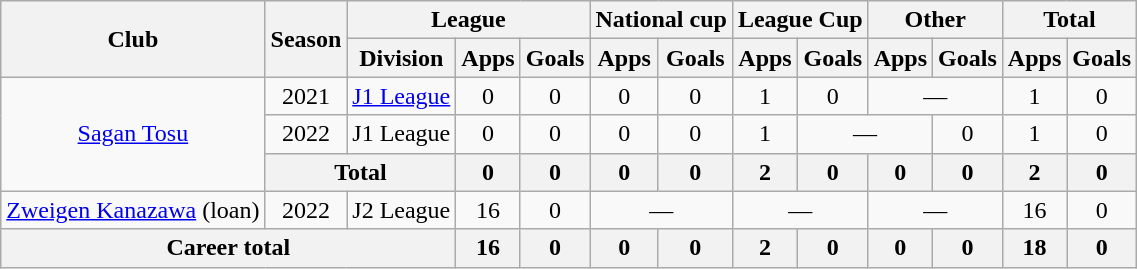<table class="wikitable" style="text-align:center">
<tr>
<th rowspan="2">Club</th>
<th rowspan="2">Season</th>
<th colspan="3">League</th>
<th colspan="2">National cup</th>
<th colspan="2">League Cup</th>
<th colspan="2">Other</th>
<th colspan="2">Total</th>
</tr>
<tr>
<th>Division</th>
<th>Apps</th>
<th>Goals</th>
<th>Apps</th>
<th>Goals</th>
<th>Apps</th>
<th>Goals</th>
<th>Apps</th>
<th>Goals</th>
<th>Apps</th>
<th>Goals</th>
</tr>
<tr>
<td rowspan=3><a href='#'>Sagan Tosu</a></td>
<td>2021</td>
<td><a href='#'>J1 League</a></td>
<td>0</td>
<td>0</td>
<td>0</td>
<td>0</td>
<td>1</td>
<td>0</td>
<td colspan=2>—</td>
<td>1</td>
<td>0</td>
</tr>
<tr>
<td>2022</td>
<td>J1 League</td>
<td>0</td>
<td>0</td>
<td>0</td>
<td>0</td>
<td>1</td>
<td colspan=2>—</td>
<td>0</td>
<td>1</td>
<td>0</td>
</tr>
<tr>
<th colspan=2>Total</th>
<th>0</th>
<th>0</th>
<th>0</th>
<th>0</th>
<th>2</th>
<th>0</th>
<th>0</th>
<th>0</th>
<th>2</th>
<th>0</th>
</tr>
<tr>
<td><a href='#'>Zweigen Kanazawa</a> (loan)</td>
<td>2022</td>
<td>J2 League</td>
<td>16</td>
<td>0</td>
<td colspan=2>—</td>
<td colspan=2>—</td>
<td colspan=2>—</td>
<td>16</td>
<td>0</td>
</tr>
<tr>
<th colspan=3>Career total</th>
<th>16</th>
<th>0</th>
<th>0</th>
<th>0</th>
<th>2</th>
<th>0</th>
<th>0</th>
<th>0</th>
<th>18</th>
<th>0</th>
</tr>
</table>
